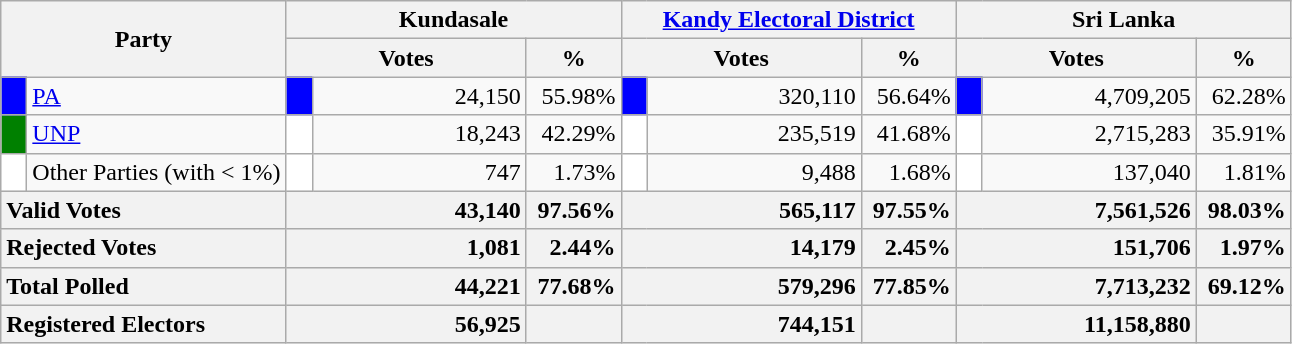<table class="wikitable">
<tr>
<th colspan="2" width="144px"rowspan="2">Party</th>
<th colspan="3" width="216px">Kundasale</th>
<th colspan="3" width="216px"><a href='#'>Kandy Electoral District</a></th>
<th colspan="3" width="216px">Sri Lanka</th>
</tr>
<tr>
<th colspan="2" width="144px">Votes</th>
<th>%</th>
<th colspan="2" width="144px">Votes</th>
<th>%</th>
<th colspan="2" width="144px">Votes</th>
<th>%</th>
</tr>
<tr>
<td style="background-color:blue;" width="10px"></td>
<td style="text-align:left;"><a href='#'>PA</a></td>
<td style="background-color:blue;" width="10px"></td>
<td style="text-align:right;">24,150</td>
<td style="text-align:right;">55.98%</td>
<td style="background-color:blue;" width="10px"></td>
<td style="text-align:right;">320,110</td>
<td style="text-align:right;">56.64%</td>
<td style="background-color:blue;" width="10px"></td>
<td style="text-align:right;">4,709,205</td>
<td style="text-align:right;">62.28%</td>
</tr>
<tr>
<td style="background-color:green;" width="10px"></td>
<td style="text-align:left;"><a href='#'>UNP</a></td>
<td style="background-color:white;" width="10px"></td>
<td style="text-align:right;">18,243</td>
<td style="text-align:right;">42.29%</td>
<td style="background-color:white;" width="10px"></td>
<td style="text-align:right;">235,519</td>
<td style="text-align:right;">41.68%</td>
<td style="background-color:white;" width="10px"></td>
<td style="text-align:right;">2,715,283</td>
<td style="text-align:right;">35.91%</td>
</tr>
<tr>
<td style="background-color:white;" width="10px"></td>
<td style="text-align:left;">Other Parties (with < 1%)</td>
<td style="background-color:white;" width="10px"></td>
<td style="text-align:right;">747</td>
<td style="text-align:right;">1.73%</td>
<td style="background-color:white;" width="10px"></td>
<td style="text-align:right;">9,488</td>
<td style="text-align:right;">1.68%</td>
<td style="background-color:white;" width="10px"></td>
<td style="text-align:right;">137,040</td>
<td style="text-align:right;">1.81%</td>
</tr>
<tr>
<th colspan="2" width="144px"style="text-align:left;">Valid Votes</th>
<th style="text-align:right;"colspan="2" width="144px">43,140</th>
<th style="text-align:right;">97.56%</th>
<th style="text-align:right;"colspan="2" width="144px">565,117</th>
<th style="text-align:right;">97.55%</th>
<th style="text-align:right;"colspan="2" width="144px">7,561,526</th>
<th style="text-align:right;">98.03%</th>
</tr>
<tr>
<th colspan="2" width="144px"style="text-align:left;">Rejected Votes</th>
<th style="text-align:right;"colspan="2" width="144px">1,081</th>
<th style="text-align:right;">2.44%</th>
<th style="text-align:right;"colspan="2" width="144px">14,179</th>
<th style="text-align:right;">2.45%</th>
<th style="text-align:right;"colspan="2" width="144px">151,706</th>
<th style="text-align:right;">1.97%</th>
</tr>
<tr>
<th colspan="2" width="144px"style="text-align:left;">Total Polled</th>
<th style="text-align:right;"colspan="2" width="144px">44,221</th>
<th style="text-align:right;">77.68%</th>
<th style="text-align:right;"colspan="2" width="144px">579,296</th>
<th style="text-align:right;">77.85%</th>
<th style="text-align:right;"colspan="2" width="144px">7,713,232</th>
<th style="text-align:right;">69.12%</th>
</tr>
<tr>
<th colspan="2" width="144px"style="text-align:left;">Registered Electors</th>
<th style="text-align:right;"colspan="2" width="144px">56,925</th>
<th></th>
<th style="text-align:right;"colspan="2" width="144px">744,151</th>
<th></th>
<th style="text-align:right;"colspan="2" width="144px">11,158,880</th>
<th></th>
</tr>
</table>
